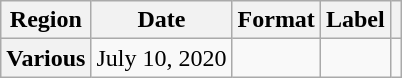<table class="wikitable plainrowheaders">
<tr>
<th scope="col">Region</th>
<th scope="col">Date</th>
<th scope="col">Format</th>
<th scope="col">Label</th>
<th scope="col"></th>
</tr>
<tr>
<th scope="row">Various</th>
<td rowspan="1">July 10, 2020</td>
<td rowspan="1"></td>
<td rowspan="1"></td>
<td align="center"></td>
</tr>
</table>
